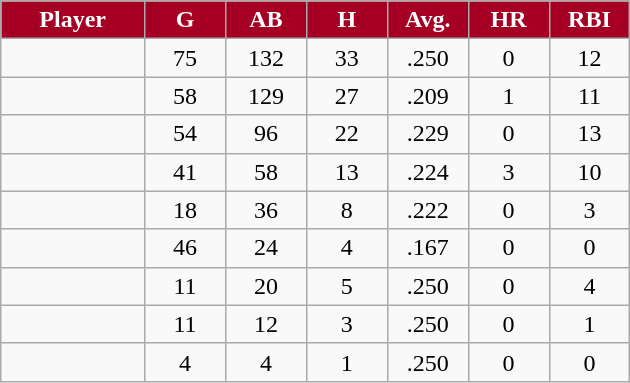<table class="wikitable sortable">
<tr>
<th style="background:#A50024;color:white;" width="16%">Player</th>
<th style="background:#A50024;color:white;" width="9%">G</th>
<th style="background:#A50024;color:white;" width="9%">AB</th>
<th style="background:#A50024;color:white;" width="9%">H</th>
<th style="background:#A50024;color:white;" width="9%">Avg.</th>
<th style="background:#A50024;color:white;" width="9%">HR</th>
<th style="background:#A50024;color:white;" width="9%">RBI</th>
</tr>
<tr align="center">
<td></td>
<td>75</td>
<td>132</td>
<td>33</td>
<td>.250</td>
<td>0</td>
<td>12</td>
</tr>
<tr align=center>
<td></td>
<td>58</td>
<td>129</td>
<td>27</td>
<td>.209</td>
<td>1</td>
<td>11</td>
</tr>
<tr align="center">
<td></td>
<td>54</td>
<td>96</td>
<td>22</td>
<td>.229</td>
<td>0</td>
<td>13</td>
</tr>
<tr align="center">
<td></td>
<td>41</td>
<td>58</td>
<td>13</td>
<td>.224</td>
<td>3</td>
<td>10</td>
</tr>
<tr align="center">
<td></td>
<td>18</td>
<td>36</td>
<td>8</td>
<td>.222</td>
<td>0</td>
<td>3</td>
</tr>
<tr align="center">
<td></td>
<td>46</td>
<td>24</td>
<td>4</td>
<td>.167</td>
<td>0</td>
<td>0</td>
</tr>
<tr align="center">
<td></td>
<td>11</td>
<td>20</td>
<td>5</td>
<td>.250</td>
<td>0</td>
<td>4</td>
</tr>
<tr align="center">
<td></td>
<td>11</td>
<td>12</td>
<td>3</td>
<td>.250</td>
<td>0</td>
<td>1</td>
</tr>
<tr align="center">
<td></td>
<td>4</td>
<td>4</td>
<td>1</td>
<td>.250</td>
<td>0</td>
<td>0</td>
</tr>
</table>
